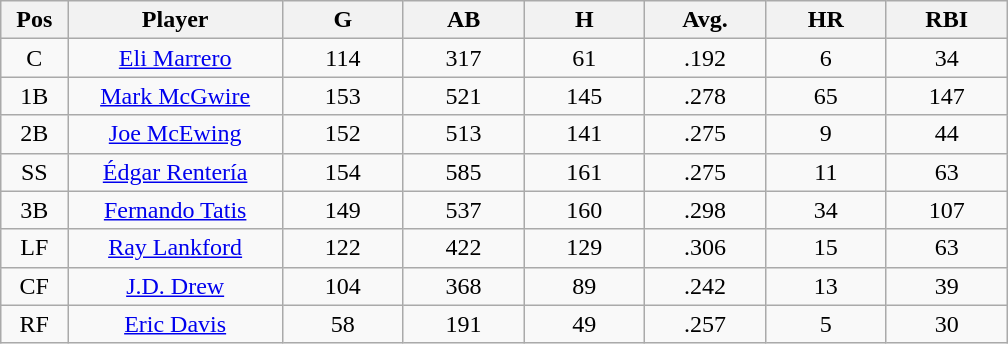<table class="wikitable sortable">
<tr>
<th bgcolor="#DDDDFF" width="5%">Pos</th>
<th bgcolor="#DDDDFF" width="16%">Player</th>
<th bgcolor="#DDDDFF" width="9%">G</th>
<th bgcolor="#DDDDFF" width="9%">AB</th>
<th bgcolor="#DDDDFF" width="9%">H</th>
<th bgcolor="#DDDDFF" width="9%">Avg.</th>
<th bgcolor="#DDDDFF" width="9%">HR</th>
<th bgcolor="#DDDDFF" width="9%">RBI</th>
</tr>
<tr align="center">
<td>C</td>
<td><a href='#'>Eli Marrero</a></td>
<td>114</td>
<td>317</td>
<td>61</td>
<td>.192</td>
<td>6</td>
<td>34</td>
</tr>
<tr align=center>
<td>1B</td>
<td><a href='#'>Mark McGwire</a></td>
<td>153</td>
<td>521</td>
<td>145</td>
<td>.278</td>
<td>65</td>
<td>147</td>
</tr>
<tr align=center>
<td>2B</td>
<td><a href='#'>Joe McEwing</a></td>
<td>152</td>
<td>513</td>
<td>141</td>
<td>.275</td>
<td>9</td>
<td>44</td>
</tr>
<tr align=center>
<td>SS</td>
<td><a href='#'>Édgar Rentería</a></td>
<td>154</td>
<td>585</td>
<td>161</td>
<td>.275</td>
<td>11</td>
<td>63</td>
</tr>
<tr align=center>
<td>3B</td>
<td><a href='#'>Fernando Tatis</a></td>
<td>149</td>
<td>537</td>
<td>160</td>
<td>.298</td>
<td>34</td>
<td>107</td>
</tr>
<tr align=center>
<td>LF</td>
<td><a href='#'>Ray Lankford</a></td>
<td>122</td>
<td>422</td>
<td>129</td>
<td>.306</td>
<td>15</td>
<td>63</td>
</tr>
<tr align=center>
<td>CF</td>
<td><a href='#'>J.D. Drew</a></td>
<td>104</td>
<td>368</td>
<td>89</td>
<td>.242</td>
<td>13</td>
<td>39</td>
</tr>
<tr align=center>
<td>RF</td>
<td><a href='#'>Eric Davis</a></td>
<td>58</td>
<td>191</td>
<td>49</td>
<td>.257</td>
<td>5</td>
<td>30</td>
</tr>
</table>
